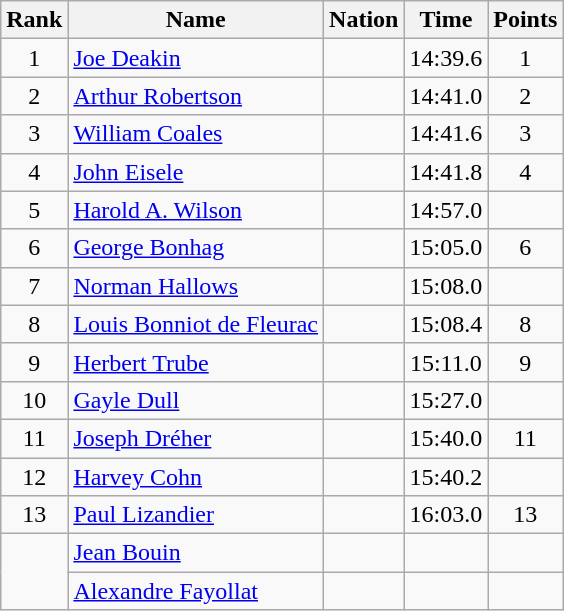<table class="wikitable sortable" style=text-align:center>
<tr>
<th>Rank</th>
<th>Name</th>
<th>Nation</th>
<th>Time</th>
<th>Points</th>
</tr>
<tr>
<td>1</td>
<td align=left><a href='#'>Joe Deakin</a></td>
<td align=left></td>
<td>14:39.6</td>
<td>1</td>
</tr>
<tr>
<td>2</td>
<td align=left><a href='#'>Arthur Robertson</a></td>
<td align=left></td>
<td>14:41.0</td>
<td>2</td>
</tr>
<tr>
<td>3</td>
<td align=left><a href='#'>William Coales</a></td>
<td align=left></td>
<td>14:41.6</td>
<td>3</td>
</tr>
<tr>
<td>4</td>
<td align=left><a href='#'>John Eisele</a></td>
<td align=left></td>
<td>14:41.8</td>
<td>4</td>
</tr>
<tr>
<td>5</td>
<td align=left><a href='#'>Harold A. Wilson</a></td>
<td align=left></td>
<td>14:57.0</td>
<td></td>
</tr>
<tr>
<td>6</td>
<td align=left><a href='#'>George Bonhag</a></td>
<td align=left></td>
<td>15:05.0</td>
<td>6</td>
</tr>
<tr>
<td>7</td>
<td align=left><a href='#'>Norman Hallows</a></td>
<td align=left></td>
<td>15:08.0</td>
<td></td>
</tr>
<tr>
<td>8</td>
<td align=left><a href='#'>Louis Bonniot de Fleurac</a></td>
<td align=left></td>
<td>15:08.4</td>
<td>8</td>
</tr>
<tr>
<td>9</td>
<td align=left><a href='#'>Herbert Trube</a></td>
<td align=left></td>
<td>15:11.0</td>
<td>9</td>
</tr>
<tr>
<td>10</td>
<td align=left><a href='#'>Gayle Dull</a></td>
<td align=left></td>
<td>15:27.0</td>
<td></td>
</tr>
<tr>
<td>11</td>
<td align=left><a href='#'>Joseph Dréher</a></td>
<td align=left></td>
<td>15:40.0</td>
<td>11</td>
</tr>
<tr>
<td>12</td>
<td align=left><a href='#'>Harvey Cohn</a></td>
<td align=left></td>
<td>15:40.2</td>
<td></td>
</tr>
<tr>
<td>13</td>
<td align=left><a href='#'>Paul Lizandier</a></td>
<td align=left></td>
<td>16:03.0</td>
<td>13</td>
</tr>
<tr>
<td rowspan=2></td>
<td align=left><a href='#'>Jean Bouin</a></td>
<td align=left></td>
<td></td>
<td></td>
</tr>
<tr>
<td align=left><a href='#'>Alexandre Fayollat</a></td>
<td align=left></td>
<td></td>
<td></td>
</tr>
</table>
